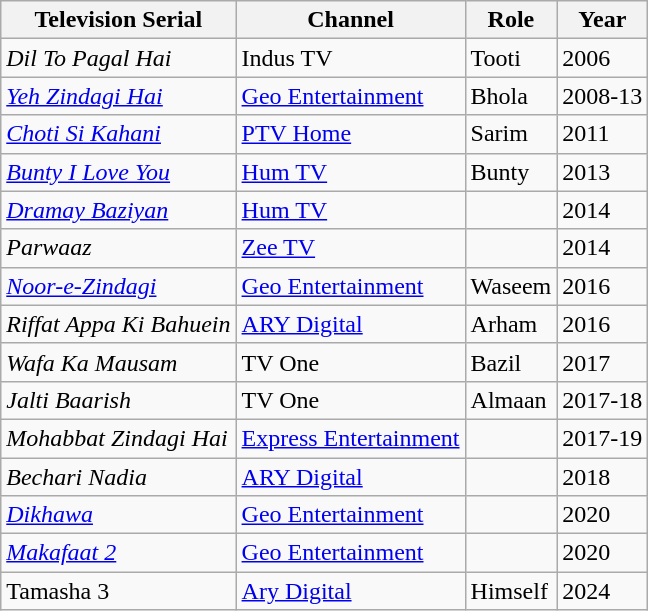<table class="wikitable">
<tr>
<th>Television Serial</th>
<th>Channel</th>
<th>Role</th>
<th>Year</th>
</tr>
<tr>
<td><em>Dil To Pagal Hai</em></td>
<td>Indus TV</td>
<td>Tooti</td>
<td>2006</td>
</tr>
<tr>
<td><em><a href='#'>Yeh Zindagi Hai</a></em></td>
<td><a href='#'>Geo Entertainment</a></td>
<td>Bhola</td>
<td>2008-13</td>
</tr>
<tr>
<td><em><a href='#'>Choti Si Kahani</a></em></td>
<td><a href='#'>PTV Home</a></td>
<td>Sarim</td>
<td>2011</td>
</tr>
<tr>
<td><em><a href='#'>Bunty I Love You</a></em></td>
<td><a href='#'>Hum TV</a></td>
<td>Bunty</td>
<td>2013</td>
</tr>
<tr>
<td><em><a href='#'>Dramay Baziyan</a></em></td>
<td><a href='#'>Hum TV</a></td>
<td></td>
<td>2014</td>
</tr>
<tr>
<td><em>Parwaaz</em></td>
<td><a href='#'>Zee TV</a></td>
<td></td>
<td>2014</td>
</tr>
<tr>
<td><em><a href='#'>Noor-e-Zindagi</a></em></td>
<td><a href='#'>Geo Entertainment</a></td>
<td>Waseem</td>
<td>2016</td>
</tr>
<tr>
<td><em>Riffat Appa Ki Bahuein</em></td>
<td><a href='#'>ARY Digital</a></td>
<td>Arham</td>
<td>2016</td>
</tr>
<tr>
<td><em>Wafa Ka Mausam</em></td>
<td>TV One</td>
<td>Bazil</td>
<td>2017</td>
</tr>
<tr>
<td><em>Jalti Baarish</em></td>
<td>TV One</td>
<td>Almaan</td>
<td>2017-18</td>
</tr>
<tr>
<td><em>Mohabbat Zindagi Hai</em></td>
<td><a href='#'>Express Entertainment</a></td>
<td></td>
<td>2017-19</td>
</tr>
<tr>
<td><em>Bechari Nadia</em></td>
<td><a href='#'>ARY Digital</a></td>
<td></td>
<td>2018</td>
</tr>
<tr>
<td><em><a href='#'>Dikhawa</a></em></td>
<td><a href='#'>Geo Entertainment</a></td>
<td></td>
<td>2020</td>
</tr>
<tr>
<td><em><a href='#'>Makafaat 2</a></em></td>
<td><a href='#'>Geo Entertainment</a></td>
<td></td>
<td>2020</td>
</tr>
<tr>
<td>Tamasha 3<em></td>
<td><a href='#'>Ary Digital</a></td>
<td>Himself</td>
<td>2024</td>
</tr>
</table>
